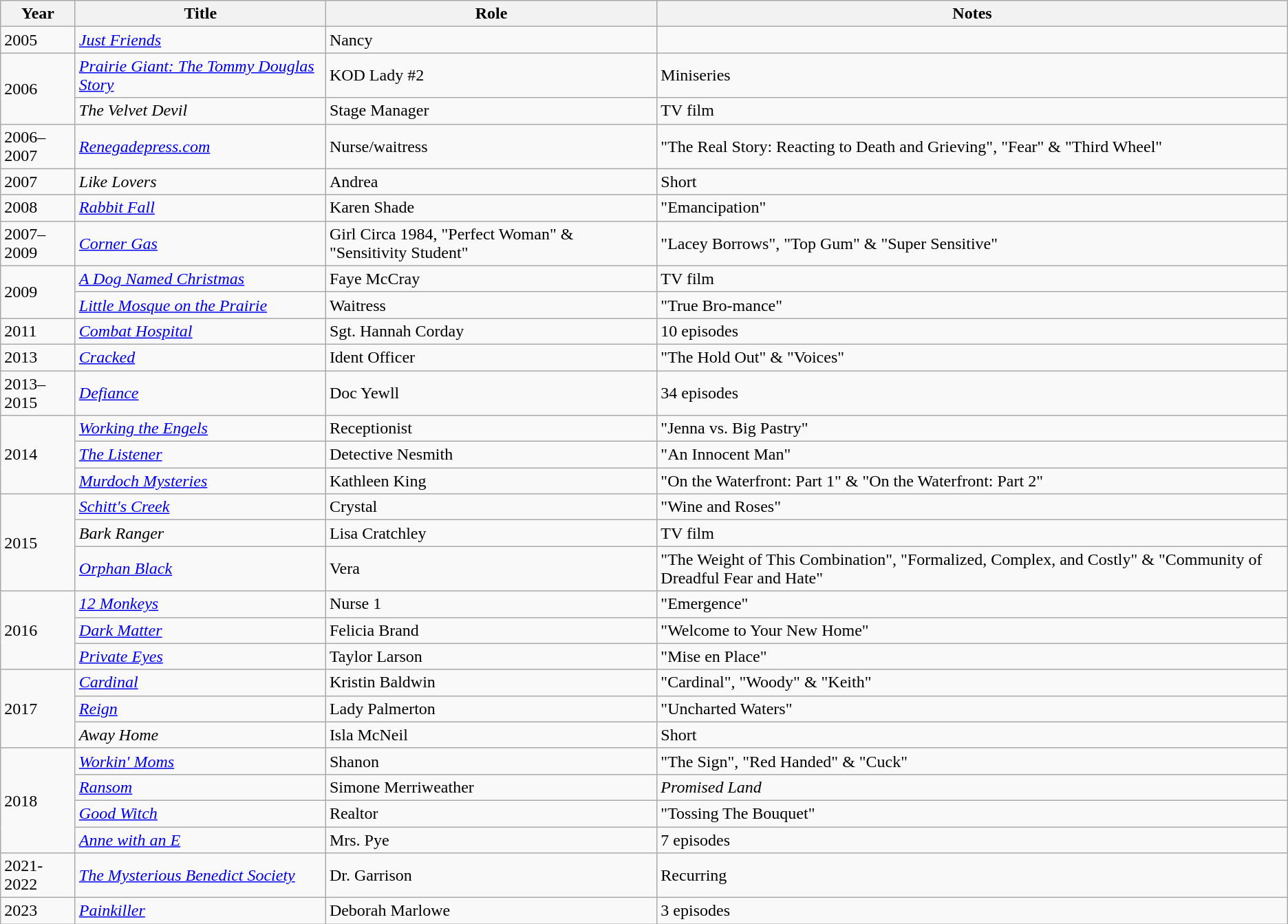<table class="wikitable sortable">
<tr>
<th>Year</th>
<th>Title</th>
<th>Role</th>
<th class="unsortable">Notes</th>
</tr>
<tr>
<td>2005</td>
<td><em><a href='#'>Just Friends</a></em></td>
<td>Nancy</td>
<td></td>
</tr>
<tr>
<td rowspan=2>2006</td>
<td><em><a href='#'>Prairie Giant: The Tommy Douglas Story</a></em></td>
<td>KOD Lady #2</td>
<td>Miniseries</td>
</tr>
<tr>
<td data-sort-value="Velvet Devil, The"><em>The Velvet Devil</em></td>
<td>Stage Manager</td>
<td>TV film</td>
</tr>
<tr>
<td>2006–2007</td>
<td><em><a href='#'>Renegadepress.com</a></em></td>
<td>Nurse/waitress</td>
<td>"The Real Story: Reacting to Death and Grieving", "Fear" & "Third Wheel"</td>
</tr>
<tr>
<td>2007</td>
<td><em>Like Lovers</em></td>
<td>Andrea</td>
<td>Short</td>
</tr>
<tr>
<td>2008</td>
<td><em><a href='#'>Rabbit Fall</a></em></td>
<td>Karen Shade</td>
<td>"Emancipation"</td>
</tr>
<tr>
<td>2007–2009</td>
<td><em><a href='#'>Corner Gas</a></em></td>
<td>Girl Circa 1984,  "Perfect Woman" & "Sensitivity Student"</td>
<td>"Lacey Borrows", "Top Gum" & "Super Sensitive"</td>
</tr>
<tr>
<td rowspan=2>2009</td>
<td data-sort-value="Dog Named Christmas, A"><em><a href='#'>A Dog Named Christmas</a></em></td>
<td>Faye McCray</td>
<td>TV film</td>
</tr>
<tr>
<td><em><a href='#'>Little Mosque on the Prairie</a></em></td>
<td>Waitress</td>
<td>"True Bro-mance"</td>
</tr>
<tr>
<td>2011</td>
<td><em><a href='#'>Combat Hospital</a></em></td>
<td>Sgt. Hannah Corday</td>
<td>10 episodes</td>
</tr>
<tr>
<td>2013</td>
<td><em><a href='#'>Cracked</a></em></td>
<td>Ident Officer</td>
<td>"The Hold Out" & "Voices"</td>
</tr>
<tr>
<td>2013–2015</td>
<td><em><a href='#'>Defiance</a></em></td>
<td>Doc Yewll</td>
<td>34 episodes</td>
</tr>
<tr>
<td rowspan=3>2014</td>
<td><em><a href='#'>Working the Engels</a></em></td>
<td>Receptionist</td>
<td>"Jenna vs. Big Pastry"</td>
</tr>
<tr>
<td data-sort-value="Listener, The"><em><a href='#'>The Listener</a></em></td>
<td>Detective Nesmith</td>
<td>"An Innocent Man"</td>
</tr>
<tr>
<td><em><a href='#'>Murdoch Mysteries</a></em></td>
<td>Kathleen King</td>
<td>"On the Waterfront: Part 1" & "On the Waterfront: Part 2"</td>
</tr>
<tr>
<td rowspan=3>2015</td>
<td><em><a href='#'>Schitt's Creek</a></em></td>
<td>Crystal</td>
<td>"Wine and Roses"</td>
</tr>
<tr>
<td><em>Bark Ranger</em></td>
<td>Lisa Cratchley</td>
<td>TV film</td>
</tr>
<tr>
<td><em><a href='#'>Orphan Black</a></em></td>
<td>Vera</td>
<td>"The Weight of This Combination", "Formalized, Complex, and Costly" & "Community of Dreadful Fear and Hate"</td>
</tr>
<tr>
<td rowspan=3>2016</td>
<td><em><a href='#'>12 Monkeys</a></em></td>
<td>Nurse 1</td>
<td>"Emergence"</td>
</tr>
<tr>
<td><em><a href='#'>Dark Matter</a></em></td>
<td>Felicia Brand</td>
<td>"Welcome to Your New Home"</td>
</tr>
<tr>
<td><em><a href='#'>Private Eyes</a></em></td>
<td>Taylor Larson</td>
<td>"Mise en Place"</td>
</tr>
<tr>
<td rowspan=3>2017</td>
<td><em><a href='#'>Cardinal</a></em></td>
<td>Kristin Baldwin</td>
<td>"Cardinal", "Woody" & "Keith"</td>
</tr>
<tr>
<td><em><a href='#'>Reign</a></em></td>
<td>Lady Palmerton</td>
<td>"Uncharted Waters"</td>
</tr>
<tr>
<td><em>Away Home</em></td>
<td>Isla McNeil</td>
<td>Short</td>
</tr>
<tr>
<td rowspan=4>2018</td>
<td><em><a href='#'>Workin' Moms</a></em></td>
<td>Shanon</td>
<td>"The Sign", "Red Handed" & "Cuck"</td>
</tr>
<tr>
<td><em><a href='#'>Ransom</a></em></td>
<td>Simone Merriweather</td>
<td><em>Promised Land</em></td>
</tr>
<tr>
<td><em><a href='#'>Good Witch</a></em></td>
<td>Realtor</td>
<td>"Tossing The Bouquet"</td>
</tr>
<tr>
<td><em><a href='#'>Anne with an E</a></em></td>
<td>Mrs. Pye</td>
<td>7 episodes</td>
</tr>
<tr>
<td>2021-2022</td>
<td data-sort-value="Mysterious Benedict Society, The"><em><a href='#'>The Mysterious Benedict Society</a></em></td>
<td>Dr. Garrison</td>
<td>Recurring</td>
</tr>
<tr>
<td>2023</td>
<td><em><a href='#'>Painkiller</a></em></td>
<td>Deborah Marlowe</td>
<td>3 episodes</td>
</tr>
</table>
